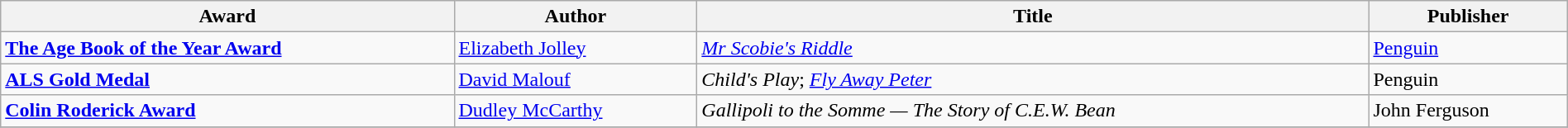<table class="wikitable" width=100%>
<tr>
<th>Award</th>
<th>Author</th>
<th>Title</th>
<th>Publisher</th>
</tr>
<tr>
<td><strong><a href='#'>The Age Book of the Year Award</a></strong></td>
<td><a href='#'>Elizabeth Jolley</a></td>
<td><em><a href='#'>Mr Scobie's Riddle</a></em></td>
<td><a href='#'>Penguin</a></td>
</tr>
<tr>
<td><strong><a href='#'>ALS Gold Medal</a></strong></td>
<td><a href='#'>David Malouf</a></td>
<td><em>Child's Play</em>; <em><a href='#'>Fly Away Peter</a></em></td>
<td>Penguin</td>
</tr>
<tr>
<td><strong><a href='#'>Colin Roderick Award</a></strong></td>
<td><a href='#'>Dudley McCarthy</a></td>
<td><em>Gallipoli to the Somme — The Story of C.E.W. Bean</em></td>
<td>John Ferguson</td>
</tr>
<tr>
</tr>
</table>
